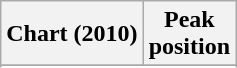<table class="wikitable sortable plainrowheaders">
<tr>
<th>Chart (2010)</th>
<th>Peak <br> position</th>
</tr>
<tr>
</tr>
<tr>
</tr>
</table>
